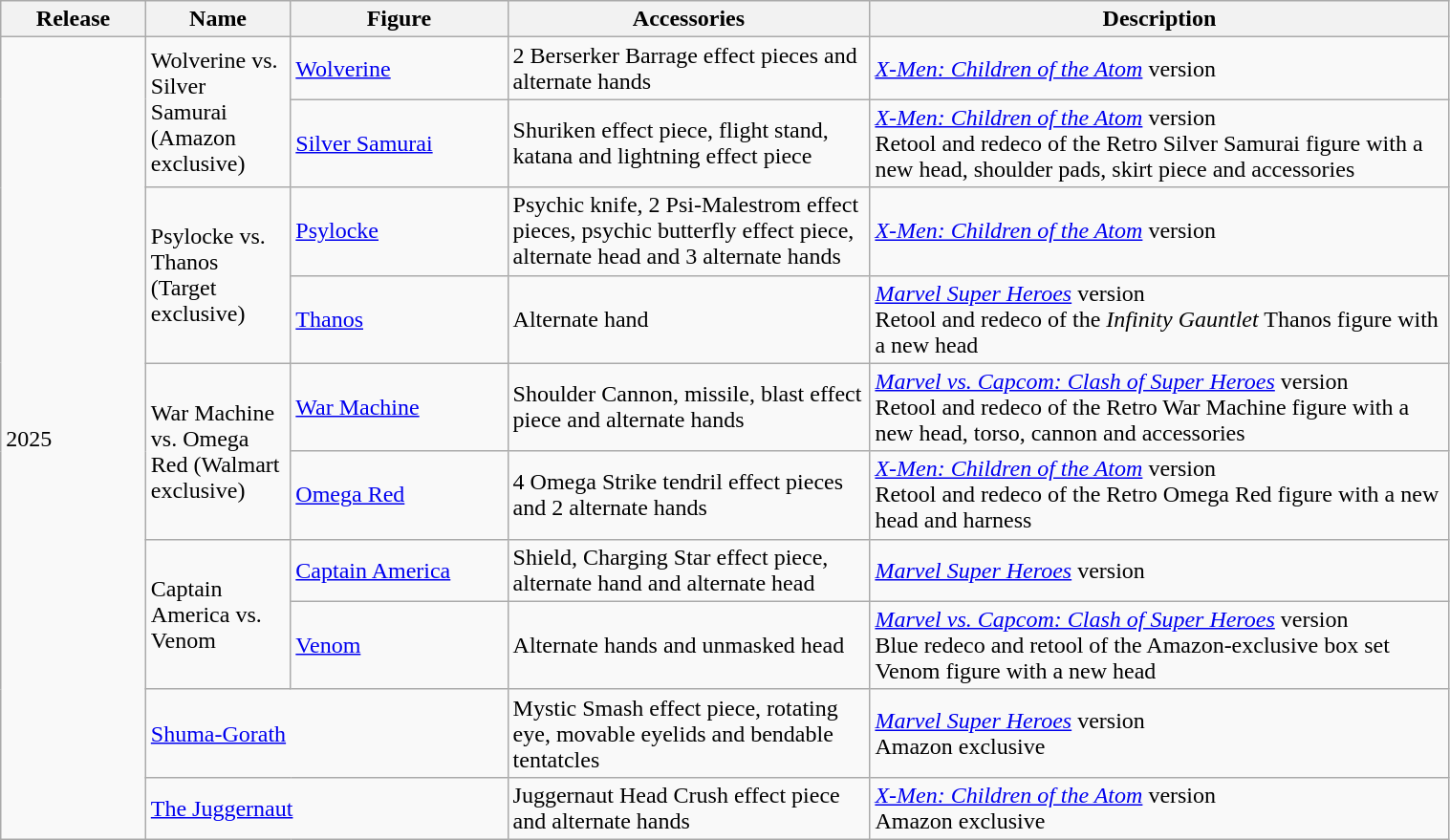<table class="wikitable" style="width:80%;">
<tr>
<th width=10%>Release</th>
<th width=10%>Name</th>
<th width=15%>Figure</th>
<th width=25%>Accessories</th>
<th width=40%>Description</th>
</tr>
<tr>
<td rowspan=10>2025</td>
<td rowspan=2>Wolverine vs. Silver Samurai (Amazon exclusive)</td>
<td><a href='#'>Wolverine</a></td>
<td>2 Berserker Barrage effect pieces and alternate hands</td>
<td><em><a href='#'>X-Men: Children of the Atom</a></em> version</td>
</tr>
<tr>
<td><a href='#'>Silver Samurai</a></td>
<td>Shuriken effect piece, flight stand, katana and lightning effect piece</td>
<td><em><a href='#'>X-Men: Children of the Atom</a></em> version<br>Retool and redeco of the Retro Silver Samurai figure with a new head, shoulder pads, skirt piece and accessories</td>
</tr>
<tr>
<td rowspan=2>Psylocke vs. Thanos (Target exclusive)</td>
<td><a href='#'>Psylocke</a></td>
<td>Psychic knife, 2 Psi-Malestrom effect pieces, psychic butterfly effect piece, alternate head and 3 alternate hands</td>
<td><em><a href='#'>X-Men: Children of the Atom</a></em> version</td>
</tr>
<tr>
<td><a href='#'>Thanos</a></td>
<td>Alternate hand</td>
<td><em><a href='#'>Marvel Super Heroes</a></em> version<br>Retool and redeco of the <em>Infinity Gauntlet</em> Thanos figure with a new head</td>
</tr>
<tr>
<td rowspan=2>War Machine vs. Omega Red (Walmart exclusive)</td>
<td><a href='#'>War Machine</a></td>
<td>Shoulder Cannon, missile, blast effect piece and alternate hands</td>
<td><em><a href='#'>Marvel vs. Capcom: Clash of Super Heroes</a></em> version<br>Retool and redeco of the Retro War Machine figure with a new head, torso, cannon and accessories</td>
</tr>
<tr>
<td><a href='#'>Omega Red</a></td>
<td>4 Omega Strike tendril effect pieces and 2 alternate hands</td>
<td><em><a href='#'>X-Men: Children of the Atom</a></em> version<br>Retool and redeco of the Retro Omega Red figure with a new head and harness</td>
</tr>
<tr>
<td rowspan=2>Captain America vs. Venom</td>
<td><a href='#'>Captain America</a></td>
<td>Shield, Charging Star effect piece, alternate hand and alternate head</td>
<td><em><a href='#'>Marvel Super Heroes</a></em> version</td>
</tr>
<tr>
<td><a href='#'>Venom</a></td>
<td>Alternate hands and unmasked head</td>
<td><em><a href='#'>Marvel vs. Capcom: Clash of Super Heroes</a></em> version<br>Blue redeco and retool of the Amazon-exclusive box set Venom figure with a new head</td>
</tr>
<tr>
<td colspan=2><a href='#'>Shuma-Gorath</a></td>
<td>Mystic Smash effect piece, rotating eye, movable eyelids and bendable tentatcles</td>
<td><em><a href='#'>Marvel Super Heroes</a></em> version<br>Amazon exclusive</td>
</tr>
<tr>
<td colspan=2><a href='#'>The Juggernaut</a></td>
<td>Juggernaut Head Crush effect piece and alternate hands</td>
<td><em><a href='#'>X-Men: Children of the Atom</a></em> version<br>Amazon exclusive</td>
</tr>
</table>
